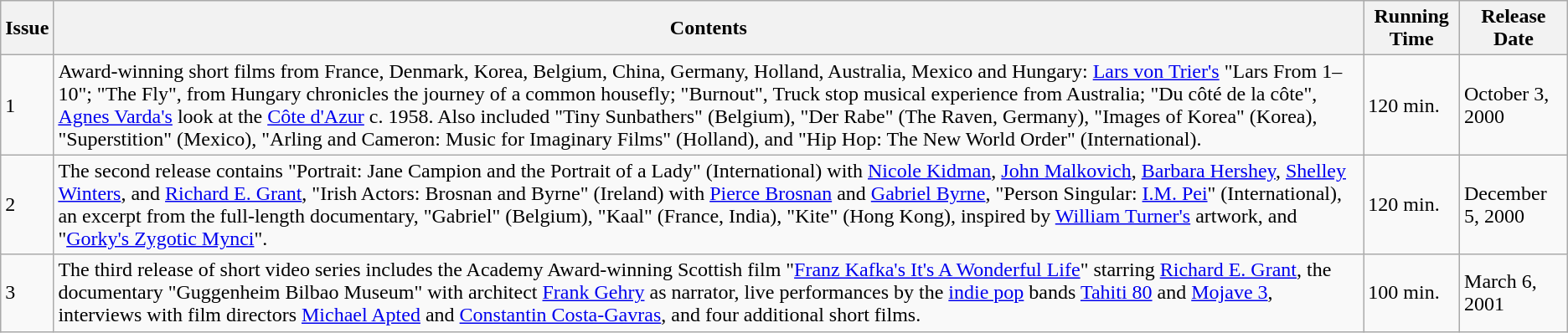<table class="wikitable">
<tr>
<th>Issue</th>
<th>Contents</th>
<th>Running Time</th>
<th>Release Date</th>
</tr>
<tr>
<td>1</td>
<td>Award-winning short films from France, Denmark, Korea, Belgium, China, Germany, Holland, Australia, Mexico and Hungary: <a href='#'>Lars von Trier's</a> "Lars From 1–10"; "The Fly", from Hungary chronicles the journey of a common housefly; "Burnout", Truck stop musical experience from Australia; "Du côté de la côte", <a href='#'>Agnes Varda's</a> look at the <a href='#'>Côte d'Azur</a> c. 1958. Also included "Tiny Sunbathers" (Belgium), "Der Rabe" (The Raven, Germany), "Images of Korea" (Korea), "Superstition" (Mexico), "Arling and Cameron: Music for Imaginary Films" (Holland), and "Hip Hop: The New World Order" (International).</td>
<td>120 min.</td>
<td>October 3, 2000</td>
</tr>
<tr>
<td>2</td>
<td>The second release contains "Portrait: Jane Campion and the Portrait of a Lady" (International) with <a href='#'>Nicole Kidman</a>, <a href='#'>John Malkovich</a>, <a href='#'>Barbara Hershey</a>, <a href='#'>Shelley Winters</a>, and <a href='#'>Richard E. Grant</a>, "Irish Actors: Brosnan and Byrne" (Ireland) with <a href='#'>Pierce Brosnan</a> and <a href='#'>Gabriel Byrne</a>, "Person Singular: <a href='#'>I.M. Pei</a>" (International), an excerpt from the full-length documentary, "Gabriel" (Belgium), "Kaal" (France, India), "Kite" (Hong Kong), inspired by <a href='#'>William Turner's</a> artwork, and "<a href='#'>Gorky's Zygotic Mynci</a>".</td>
<td>120 min.</td>
<td>December 5, 2000</td>
</tr>
<tr>
<td>3</td>
<td>The third release of short video series includes the Academy Award-winning Scottish film "<a href='#'>Franz Kafka's It's A Wonderful Life</a>" starring <a href='#'>Richard E. Grant</a>, the documentary "Guggenheim Bilbao Museum" with architect <a href='#'>Frank Gehry</a> as narrator, live performances by the <a href='#'>indie pop</a> bands <a href='#'>Tahiti 80</a> and <a href='#'>Mojave 3</a>, interviews with film directors <a href='#'>Michael Apted</a> and <a href='#'>Constantin Costa-Gavras</a>, and four additional short films.</td>
<td>100 min.</td>
<td>March 6, 2001</td>
</tr>
</table>
